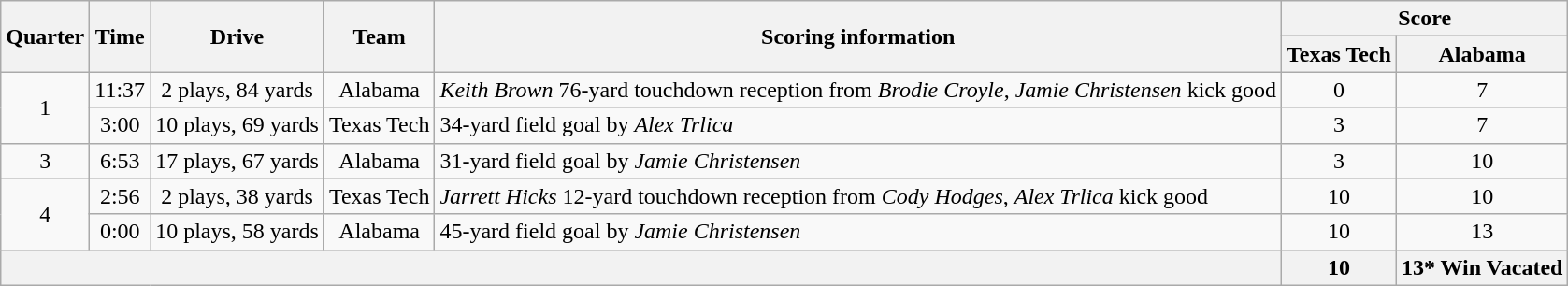<table class="wikitable" style="text-align:center;">
<tr>
<th rowspan=2>Quarter</th>
<th rowspan=2>Time</th>
<th rowspan=2>Drive</th>
<th rowspan=2>Team</th>
<th rowspan=2>Scoring information</th>
<th colspan=2>Score</th>
</tr>
<tr>
<th>Texas Tech</th>
<th>Alabama</th>
</tr>
<tr>
<td rowspan=2>1</td>
<td>11:37</td>
<td>2 plays, 84 yards</td>
<td>Alabama</td>
<td align=left><em>Keith Brown</em> 76-yard touchdown reception from <em>Brodie Croyle</em>, <em>Jamie Christensen</em> kick good</td>
<td>0</td>
<td>7</td>
</tr>
<tr>
<td>3:00</td>
<td>10 plays, 69 yards</td>
<td>Texas Tech</td>
<td align=left>34-yard field goal by <em>Alex Trlica</em></td>
<td>3</td>
<td>7</td>
</tr>
<tr>
<td>3</td>
<td>6:53</td>
<td>17 plays, 67 yards</td>
<td>Alabama</td>
<td align=left>31-yard field goal by <em>Jamie Christensen</em></td>
<td>3</td>
<td>10</td>
</tr>
<tr>
<td rowspan=2>4</td>
<td>2:56</td>
<td>2 plays, 38 yards</td>
<td>Texas Tech</td>
<td align=left><em>Jarrett Hicks</em> 12-yard touchdown reception from <em>Cody Hodges</em>, <em>Alex Trlica</em> kick good</td>
<td>10</td>
<td>10</td>
</tr>
<tr>
<td>0:00</td>
<td>10 plays, 58 yards</td>
<td>Alabama</td>
<td align=left>45-yard field goal by <em>Jamie Christensen</em></td>
<td>10</td>
<td>13</td>
</tr>
<tr>
<th colspan=5></th>
<th>10</th>
<th>13* Win Vacated</th>
</tr>
</table>
